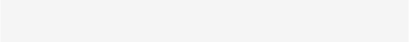<table class="toccolours" style="float: right; margin-left: 1em; margin-right: 2em; font-size: 85%; background:whitesmoke; color:black; width:20em; max-width: 40%;" cellspacing="5">
<tr>
<td style="text-align: left;"><br></td>
</tr>
</table>
